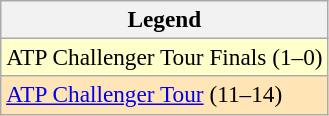<table class=wikitable style=font-size:97%>
<tr>
<th>Legend</th>
</tr>
<tr bgcolor=ffffcc>
<td>ATP Challenger Tour Finals (1–0)</td>
</tr>
<tr style="background:moccasin;">
<td><a href='#'>ATP Challenger Tour</a> (11–14)</td>
</tr>
</table>
